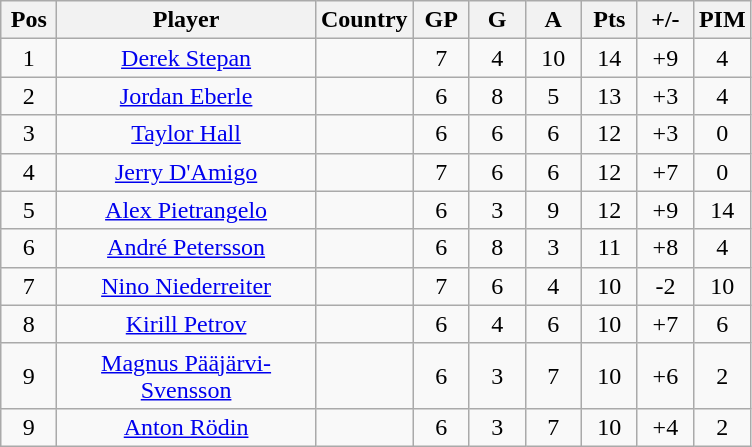<table class="wikitable sortable" style="text-align: center;">
<tr>
<th width=30>Pos</th>
<th width=165>Player</th>
<th>Country</th>
<th width=30>GP</th>
<th width=30>G</th>
<th width=30>A</th>
<th width=30>Pts</th>
<th width=30>+/-</th>
<th width=30>PIM</th>
</tr>
<tr>
<td>1</td>
<td><a href='#'>Derek Stepan</a></td>
<td></td>
<td>7</td>
<td>4</td>
<td>10</td>
<td>14</td>
<td>+9</td>
<td>4</td>
</tr>
<tr>
<td>2</td>
<td><a href='#'>Jordan Eberle</a></td>
<td></td>
<td>6</td>
<td>8</td>
<td>5</td>
<td>13</td>
<td>+3</td>
<td>4</td>
</tr>
<tr>
<td>3</td>
<td><a href='#'>Taylor Hall</a></td>
<td></td>
<td>6</td>
<td>6</td>
<td>6</td>
<td>12</td>
<td>+3</td>
<td>0</td>
</tr>
<tr>
<td>4</td>
<td><a href='#'>Jerry D'Amigo</a></td>
<td></td>
<td>7</td>
<td>6</td>
<td>6</td>
<td>12</td>
<td>+7</td>
<td>0</td>
</tr>
<tr>
<td>5</td>
<td><a href='#'>Alex Pietrangelo</a></td>
<td></td>
<td>6</td>
<td>3</td>
<td>9</td>
<td>12</td>
<td>+9</td>
<td>14</td>
</tr>
<tr>
<td>6</td>
<td><a href='#'>André Petersson</a></td>
<td></td>
<td>6</td>
<td>8</td>
<td>3</td>
<td>11</td>
<td>+8</td>
<td>4</td>
</tr>
<tr>
<td>7</td>
<td><a href='#'>Nino Niederreiter</a></td>
<td></td>
<td>7</td>
<td>6</td>
<td>4</td>
<td>10</td>
<td>-2</td>
<td>10</td>
</tr>
<tr>
<td>8</td>
<td><a href='#'>Kirill Petrov</a></td>
<td></td>
<td>6</td>
<td>4</td>
<td>6</td>
<td>10</td>
<td>+7</td>
<td>6</td>
</tr>
<tr>
<td>9</td>
<td><a href='#'>Magnus Pääjärvi-Svensson</a></td>
<td></td>
<td>6</td>
<td>3</td>
<td>7</td>
<td>10</td>
<td>+6</td>
<td>2</td>
</tr>
<tr>
<td>9</td>
<td><a href='#'>Anton Rödin</a></td>
<td></td>
<td>6</td>
<td>3</td>
<td>7</td>
<td>10</td>
<td>+4</td>
<td>2</td>
</tr>
</table>
